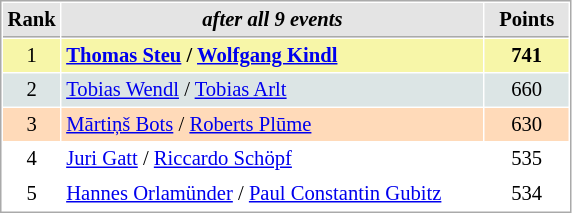<table cellspacing="1" cellpadding="3" style="border:1px solid #AAAAAA;font-size:86%">
<tr style="background-color: #E4E4E4;">
<th style="border-bottom:1px solid #AAAAAA; width: 10px;">Rank</th>
<th style="border-bottom:1px solid #AAAAAA; width: 275px;"><em>after all 9 events</em></th>
<th style="border-bottom:1px solid #AAAAAA; width: 50px;">Points</th>
</tr>
<tr style="background:#f7f6a8;">
<td align=center>1</td>
<td><strong> <a href='#'>Thomas Steu</a> / <a href='#'>Wolfgang Kindl</a></strong></td>
<td align=center><strong>741</strong></td>
</tr>
<tr style="background:#dce5e5;">
<td align=center>2</td>
<td> <a href='#'>Tobias Wendl</a> / <a href='#'>Tobias Arlt</a></td>
<td align=center>660</td>
</tr>
<tr style="background:#ffdab9;">
<td align=center>3</td>
<td> <a href='#'>Mārtiņš Bots</a> / <a href='#'>Roberts Plūme</a></td>
<td align=center>630</td>
</tr>
<tr>
<td align=center>4</td>
<td> <a href='#'>Juri Gatt</a> / <a href='#'>Riccardo Schöpf</a></td>
<td align=center>535</td>
</tr>
<tr>
<td align=center>5</td>
<td> <a href='#'>Hannes Orlamünder</a> / <a href='#'>Paul Constantin Gubitz</a></td>
<td align=center>534</td>
</tr>
</table>
